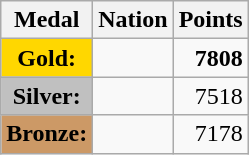<table class="wikitable">
<tr>
<th>Medal</th>
<th>Nation</th>
<th>Points</th>
</tr>
<tr>
<td style="text-align:center;background-color:gold;"><strong>Gold:</strong></td>
<td></td>
<td align="right"><strong>7808</strong></td>
</tr>
<tr>
<td style="text-align:center;background-color:silver;"><strong>Silver:</strong></td>
<td></td>
<td align="right">7518</td>
</tr>
<tr>
<td style="text-align:center;background-color:#CC9966;"><strong>Bronze:</strong></td>
<td></td>
<td align="right">7178</td>
</tr>
</table>
